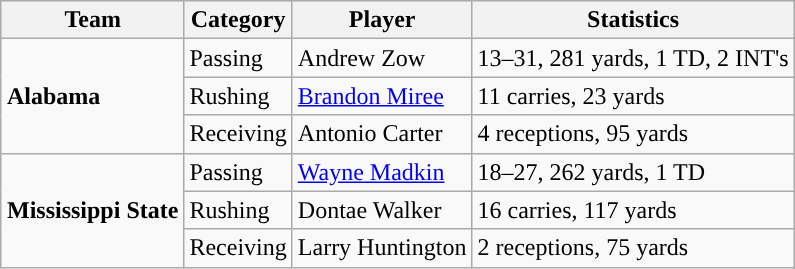<table class="wikitable" style="float: right;">
<tr>
<th>Team</th>
<th>Category</th>
<th>Player</th>
<th>Statistics</th>
</tr>
<tr>
<td rowspan=3><strong>Alabama</strong></td>
<td>Passing</td>
<td>Andrew Zow</td>
<td>13–31, 281 yards, 1 TD, 2 INT's</td>
</tr>
<tr>
<td>Rushing</td>
<td><a href='#'>Brandon Miree</a></td>
<td>11 carries, 23 yards</td>
</tr>
<tr>
<td>Receiving</td>
<td>Antonio Carter</td>
<td>4 receptions, 95 yards</td>
</tr>
<tr>
<td rowspan=3><strong>Mississippi State</strong></td>
<td>Passing</td>
<td><a href='#'>Wayne Madkin</a></td>
<td>18–27, 262 yards, 1 TD</td>
</tr>
<tr>
<td>Rushing</td>
<td>Dontae Walker</td>
<td>16 carries, 117 yards</td>
</tr>
<tr>
<td>Receiving</td>
<td>Larry Huntington</td>
<td>2 receptions, 75 yards</td>
</tr>
</table>
